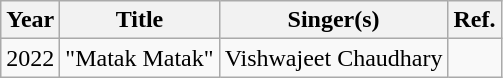<table class="wikitable plainrowheaders unsortable" style="margin-right: 0;">
<tr>
<th scope="col">Year</th>
<th scope="col">Title</th>
<th scope="col">Singer(s)</th>
<th scope="col" class="unsortable">Ref.</th>
</tr>
<tr>
<td>2022</td>
<td scope="row">"Matak Matak"</td>
<td>Vishwajeet Chaudhary</td>
<td></td>
</tr>
</table>
